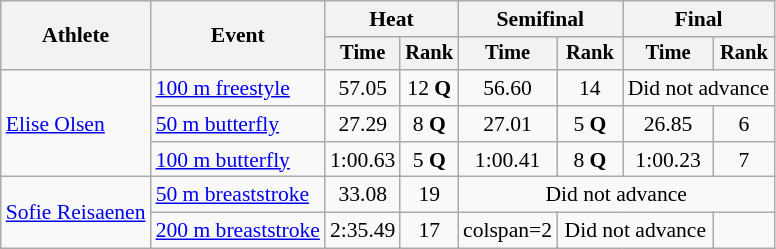<table class=wikitable style="font-size:90%">
<tr>
<th rowspan=2>Athlete</th>
<th rowspan=2>Event</th>
<th colspan="2">Heat</th>
<th colspan="2">Semifinal</th>
<th colspan="2">Final</th>
</tr>
<tr style="font-size:95%">
<th>Time</th>
<th>Rank</th>
<th>Time</th>
<th>Rank</th>
<th>Time</th>
<th>Rank</th>
</tr>
<tr align=center>
<td align=left rowspan=3><a href='#'>Elise Olsen</a></td>
<td align=left><a href='#'>100 m freestyle</a></td>
<td>57.05</td>
<td>12 <strong>Q</strong></td>
<td>56.60</td>
<td>14</td>
<td colspan=2>Did not advance</td>
</tr>
<tr align=center>
<td align=left><a href='#'>50 m butterfly</a></td>
<td>27.29</td>
<td>8 <strong>Q</strong></td>
<td>27.01</td>
<td>5 <strong>Q</strong></td>
<td>26.85</td>
<td>6</td>
</tr>
<tr align=center>
<td align=left><a href='#'>100 m butterfly</a></td>
<td>1:00.63</td>
<td>5 <strong>Q	</strong></td>
<td>1:00.41</td>
<td>8 <strong>Q</strong></td>
<td>1:00.23</td>
<td>7</td>
</tr>
<tr align=center>
<td align=left rowspan=2><a href='#'>Sofie Reisaenen</a></td>
<td align=left><a href='#'>50 m breaststroke</a></td>
<td>33.08</td>
<td>19</td>
<td colspan=4>Did not advance</td>
</tr>
<tr align=center>
<td align=left><a href='#'>200 m breaststroke</a></td>
<td>2:35.49</td>
<td>17</td>
<td>colspan=2 </td>
<td colspan=2>Did not advance</td>
</tr>
</table>
